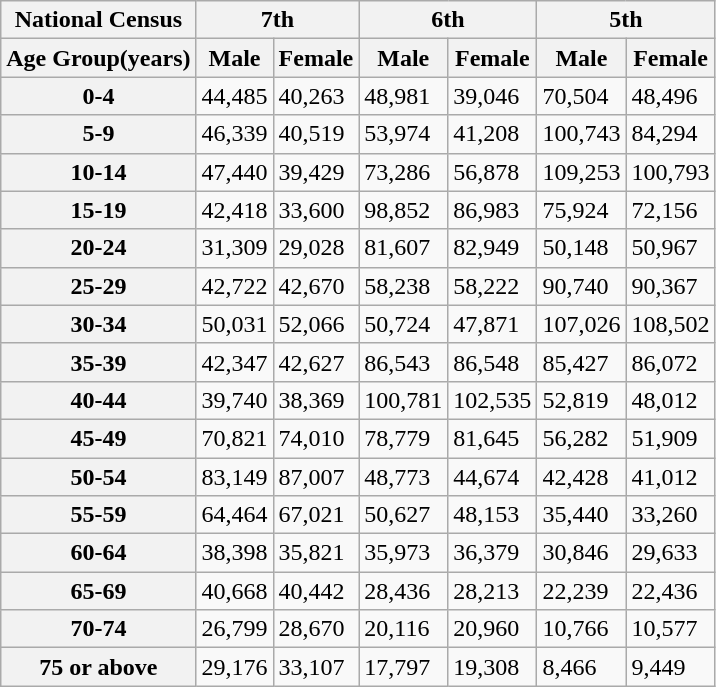<table class="wikitable mw-collapsible">
<tr>
<th>National Census</th>
<th colspan="2">7th</th>
<th colspan="2">6th</th>
<th colspan="2">5th</th>
</tr>
<tr>
<th>Age Group(years)</th>
<th>Male</th>
<th>Female</th>
<th>Male</th>
<th>Female</th>
<th>Male</th>
<th>Female</th>
</tr>
<tr>
<th>0-4</th>
<td>44,485</td>
<td>40,263</td>
<td>48,981</td>
<td>39,046</td>
<td>70,504</td>
<td>48,496</td>
</tr>
<tr>
<th>5-9</th>
<td>46,339</td>
<td>40,519</td>
<td>53,974</td>
<td>41,208</td>
<td>100,743</td>
<td>84,294</td>
</tr>
<tr>
<th>10-14</th>
<td>47,440</td>
<td>39,429</td>
<td>73,286</td>
<td>56,878</td>
<td>109,253</td>
<td>100,793</td>
</tr>
<tr>
<th>15-19</th>
<td>42,418</td>
<td>33,600</td>
<td>98,852</td>
<td>86,983</td>
<td>75,924</td>
<td>72,156</td>
</tr>
<tr>
<th>20-24</th>
<td>31,309</td>
<td>29,028</td>
<td>81,607</td>
<td>82,949</td>
<td>50,148</td>
<td>50,967</td>
</tr>
<tr>
<th>25-29</th>
<td>42,722</td>
<td>42,670</td>
<td>58,238</td>
<td>58,222</td>
<td>90,740</td>
<td>90,367</td>
</tr>
<tr>
<th>30-34</th>
<td>50,031</td>
<td>52,066</td>
<td>50,724</td>
<td>47,871</td>
<td>107,026</td>
<td>108,502</td>
</tr>
<tr>
<th>35-39</th>
<td>42,347</td>
<td>42,627</td>
<td>86,543</td>
<td>86,548</td>
<td>85,427</td>
<td>86,072</td>
</tr>
<tr>
<th>40-44</th>
<td>39,740</td>
<td>38,369</td>
<td>100,781</td>
<td>102,535</td>
<td>52,819</td>
<td>48,012</td>
</tr>
<tr>
<th>45-49</th>
<td>70,821</td>
<td>74,010</td>
<td>78,779</td>
<td>81,645</td>
<td>56,282</td>
<td>51,909</td>
</tr>
<tr>
<th>50-54</th>
<td>83,149</td>
<td>87,007</td>
<td>48,773</td>
<td>44,674</td>
<td>42,428</td>
<td>41,012</td>
</tr>
<tr>
<th>55-59</th>
<td>64,464</td>
<td>67,021</td>
<td>50,627</td>
<td>48,153</td>
<td>35,440</td>
<td>33,260</td>
</tr>
<tr>
<th>60-64</th>
<td>38,398</td>
<td>35,821</td>
<td>35,973</td>
<td>36,379</td>
<td>30,846</td>
<td>29,633</td>
</tr>
<tr>
<th>65-69</th>
<td>40,668</td>
<td>40,442</td>
<td>28,436</td>
<td>28,213</td>
<td>22,239</td>
<td>22,436</td>
</tr>
<tr>
<th>70-74</th>
<td>26,799</td>
<td>28,670</td>
<td>20,116</td>
<td>20,960</td>
<td>10,766</td>
<td>10,577</td>
</tr>
<tr>
<th>75 or above</th>
<td>29,176</td>
<td>33,107</td>
<td>17,797</td>
<td>19,308</td>
<td>8,466</td>
<td>9,449</td>
</tr>
</table>
